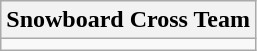<table class="wikitable">
<tr>
<th>Snowboard Cross Team</th>
</tr>
<tr>
<td valign="top"><strong></strong></td>
</tr>
</table>
